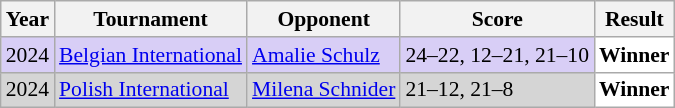<table class="sortable wikitable" style="font-size: 90%;">
<tr>
<th>Year</th>
<th>Tournament</th>
<th>Opponent</th>
<th>Score</th>
<th>Result</th>
</tr>
<tr style="background:#D8CEF6">
<td align="center">2024</td>
<td align="left"><a href='#'>Belgian International</a></td>
<td align="left"> <a href='#'>Amalie Schulz</a></td>
<td align="left">24–22, 12–21, 21–10</td>
<td style="text-align:left; background:white"> <strong>Winner</strong></td>
</tr>
<tr style="background:#D5D5D5">
<td align="center">2024</td>
<td align="left"><a href='#'>Polish International</a></td>
<td align="left"> <a href='#'>Milena Schnider</a></td>
<td align="left">21–12, 21–8</td>
<td style="text-align:left; background:white"> <strong>Winner</strong></td>
</tr>
</table>
